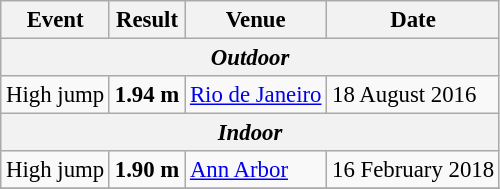<table class="wikitable" style="border-collapse: collapse; font-size: 95%;">
<tr>
<th>Event</th>
<th>Result</th>
<th>Venue</th>
<th>Date</th>
</tr>
<tr>
<th colspan=4><em>Outdoor</em></th>
</tr>
<tr>
<td>High jump</td>
<td><strong>1.94 m</strong></td>
<td> <a href='#'>Rio de Janeiro</a></td>
<td>18 August 2016</td>
</tr>
<tr>
<th colspan=4><em>Indoor</em></th>
</tr>
<tr>
<td>High jump</td>
<td><strong>1.90 m</strong></td>
<td> <a href='#'>Ann Arbor</a></td>
<td>16 February 2018</td>
</tr>
<tr>
</tr>
</table>
